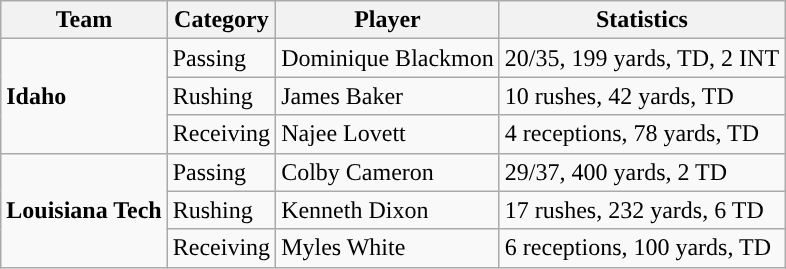<table class="wikitable" style="float: left;">
<tr>
<th>Team</th>
<th>Category</th>
<th>Player</th>
<th>Statistics</th>
</tr>
<tr>
<td rowspan=3><strong>Idaho</strong></td>
<td>Passing</td>
<td>Dominique Blackmon</td>
<td>20/35, 199 yards, TD, 2 INT</td>
</tr>
<tr>
<td>Rushing</td>
<td>James Baker</td>
<td>10 rushes, 42 yards, TD</td>
</tr>
<tr>
<td>Receiving</td>
<td>Najee Lovett</td>
<td>4 receptions, 78 yards, TD</td>
</tr>
<tr>
<td rowspan=3><strong>Louisiana Tech</strong></td>
<td>Passing</td>
<td>Colby Cameron</td>
<td>29/37, 400 yards, 2 TD</td>
</tr>
<tr>
<td>Rushing</td>
<td>Kenneth Dixon</td>
<td>17 rushes, 232 yards, 6 TD</td>
</tr>
<tr>
<td>Receiving</td>
<td>Myles White</td>
<td>6 receptions, 100 yards, TD</td>
</tr>
</table>
